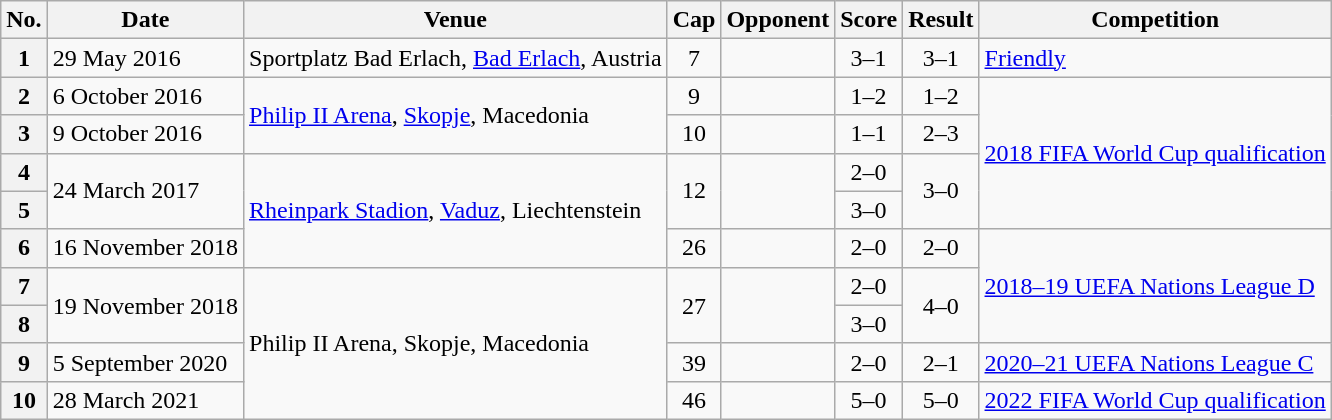<table class="wikitable sortable plainrowheaders">
<tr>
<th scope=col>No.</th>
<th scope=col data-sort-type=date>Date</th>
<th scope=col>Venue</th>
<th scope=col>Cap</th>
<th scope=col>Opponent</th>
<th scope=col>Score</th>
<th scope=col>Result</th>
<th scope=col>Competition</th>
</tr>
<tr>
<th scope=row>1</th>
<td>29 May 2016</td>
<td>Sportplatz Bad Erlach, <a href='#'>Bad Erlach</a>, Austria</td>
<td align=center>7</td>
<td></td>
<td align=center>3–1</td>
<td align=center>3–1</td>
<td><a href='#'>Friendly</a></td>
</tr>
<tr>
<th scope=row>2</th>
<td>6 October 2016</td>
<td rowspan=2><a href='#'>Philip II Arena</a>, <a href='#'>Skopje</a>, Macedonia</td>
<td align=center>9</td>
<td></td>
<td align=center>1–2</td>
<td align=center>1–2</td>
<td rowspan=4><a href='#'>2018 FIFA World Cup qualification</a></td>
</tr>
<tr>
<th scope=row>3</th>
<td>9 October 2016</td>
<td align=center>10</td>
<td></td>
<td align=center>1–1</td>
<td align=center>2–3</td>
</tr>
<tr>
<th scope=row>4</th>
<td rowspan=2>24 March 2017</td>
<td rowspan=3><a href='#'>Rheinpark Stadion</a>, <a href='#'>Vaduz</a>, Liechtenstein</td>
<td rowspan=2 align=center>12</td>
<td rowspan=2></td>
<td align=center>2–0</td>
<td rowspan=2 align=center>3–0</td>
</tr>
<tr>
<th scope=row>5</th>
<td align=center>3–0</td>
</tr>
<tr>
<th scope=row>6</th>
<td>16 November 2018</td>
<td align=center>26</td>
<td></td>
<td align=center>2–0</td>
<td align=center>2–0</td>
<td rowspan=3><a href='#'>2018–19 UEFA Nations League D</a></td>
</tr>
<tr>
<th scope=row>7</th>
<td rowspan=2>19 November 2018</td>
<td rowspan=4>Philip II Arena, Skopje, Macedonia</td>
<td rowspan=2 align=center>27</td>
<td rowspan=2></td>
<td align=center>2–0</td>
<td rowspan=2 align=center>4–0</td>
</tr>
<tr>
<th scope=row>8</th>
<td align=center>3–0</td>
</tr>
<tr>
<th scope=row>9</th>
<td>5 September 2020</td>
<td align=center>39</td>
<td></td>
<td align=center>2–0</td>
<td align=center>2–1</td>
<td><a href='#'>2020–21 UEFA Nations League C</a></td>
</tr>
<tr>
<th scope=row>10</th>
<td>28 March 2021</td>
<td align=center>46</td>
<td></td>
<td align=center>5–0</td>
<td align=center>5–0</td>
<td><a href='#'>2022 FIFA World Cup qualification</a></td>
</tr>
</table>
